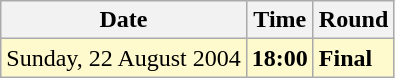<table class="wikitable">
<tr>
<th>Date</th>
<th>Time</th>
<th>Round</th>
</tr>
<tr style=background:lemonchiffon>
<td>Sunday, 22 August 2004</td>
<td><strong>18:00</strong></td>
<td><strong>Final</strong></td>
</tr>
</table>
